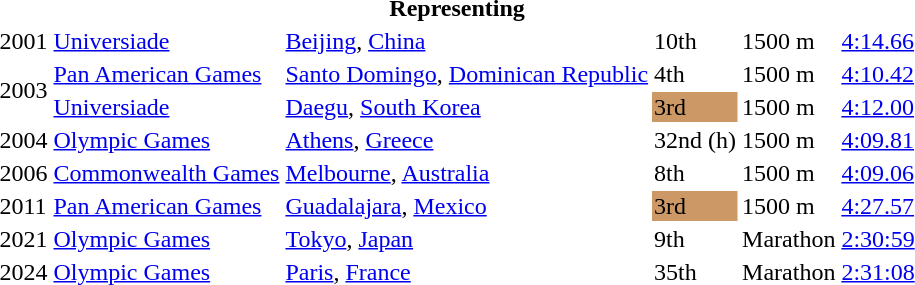<table>
<tr>
<th colspan="6">Representing </th>
</tr>
<tr>
<td>2001</td>
<td><a href='#'>Universiade</a></td>
<td><a href='#'>Beijing</a>, <a href='#'>China</a></td>
<td>10th</td>
<td>1500 m</td>
<td><a href='#'>4:14.66</a></td>
</tr>
<tr>
<td rowspan=2>2003</td>
<td><a href='#'>Pan American Games</a></td>
<td><a href='#'>Santo Domingo</a>, <a href='#'>Dominican Republic</a></td>
<td>4th</td>
<td>1500 m</td>
<td><a href='#'>4:10.42</a></td>
</tr>
<tr>
<td><a href='#'>Universiade</a></td>
<td><a href='#'>Daegu</a>, <a href='#'>South Korea</a></td>
<td bgcolor=cc9966>3rd</td>
<td>1500 m</td>
<td><a href='#'>4:12.00</a></td>
</tr>
<tr>
<td>2004</td>
<td><a href='#'>Olympic Games</a></td>
<td><a href='#'>Athens</a>, <a href='#'>Greece</a></td>
<td>32nd (h)</td>
<td>1500 m</td>
<td><a href='#'>4:09.81</a></td>
</tr>
<tr>
<td>2006</td>
<td><a href='#'>Commonwealth Games</a></td>
<td><a href='#'>Melbourne</a>, <a href='#'>Australia</a></td>
<td>8th</td>
<td>1500 m</td>
<td><a href='#'>4:09.06</a></td>
</tr>
<tr>
<td>2011</td>
<td><a href='#'>Pan American Games</a></td>
<td><a href='#'>Guadalajara</a>, <a href='#'>Mexico</a></td>
<td bgcolor=cc9966>3rd</td>
<td>1500 m</td>
<td><a href='#'>4:27.57</a></td>
</tr>
<tr>
<td>2021</td>
<td><a href='#'>Olympic Games</a></td>
<td><a href='#'>Tokyo</a>, <a href='#'>Japan</a></td>
<td>9th</td>
<td>Marathon</td>
<td><a href='#'>2:30:59</a></td>
</tr>
<tr>
<td>2024</td>
<td><a href='#'>Olympic Games</a></td>
<td><a href='#'>Paris</a>, <a href='#'>France</a></td>
<td>35th</td>
<td>Marathon</td>
<td><a href='#'>2:31:08</a></td>
</tr>
</table>
